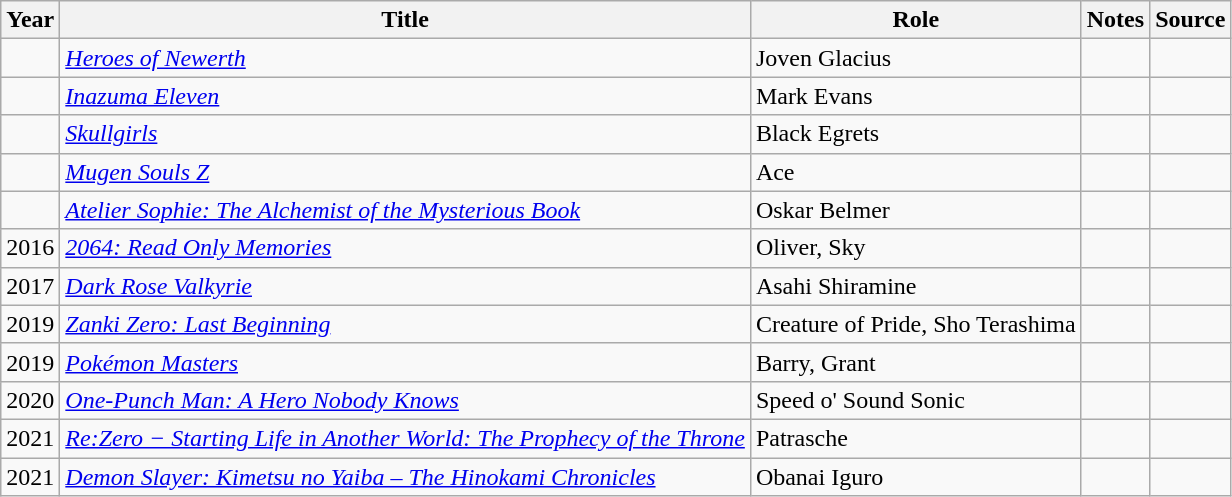<table class="wikitable sortable">
<tr>
<th>Year</th>
<th>Title</th>
<th>Role</th>
<th>Notes</th>
<th>Source</th>
</tr>
<tr>
<td></td>
<td><em><a href='#'>Heroes of Newerth</a></em></td>
<td>Joven Glacius</td>
<td></td>
<td></td>
</tr>
<tr>
<td></td>
<td><em><a href='#'>Inazuma Eleven</a></em></td>
<td>Mark Evans</td>
<td></td>
<td></td>
</tr>
<tr>
<td></td>
<td><em><a href='#'>Skullgirls</a></em></td>
<td>Black Egrets</td>
<td></td>
<td></td>
</tr>
<tr>
<td></td>
<td><em><a href='#'>Mugen Souls Z</a></em></td>
<td>Ace</td>
<td></td>
<td></td>
</tr>
<tr>
<td></td>
<td><em><a href='#'>Atelier Sophie: The Alchemist of the Mysterious Book</a></em></td>
<td>Oskar Belmer</td>
<td></td>
<td></td>
</tr>
<tr>
<td>2016</td>
<td><em><a href='#'>2064: Read Only Memories</a></em></td>
<td>Oliver, Sky</td>
<td></td>
<td></td>
</tr>
<tr>
<td>2017</td>
<td><em><a href='#'>Dark Rose Valkyrie</a></em></td>
<td>Asahi Shiramine</td>
<td></td>
<td></td>
</tr>
<tr>
<td>2019</td>
<td><em><a href='#'>Zanki Zero: Last Beginning</a></em></td>
<td>Creature of Pride, Sho Terashima</td>
<td></td>
<td></td>
</tr>
<tr>
<td>2019</td>
<td><em><a href='#'>Pokémon Masters</a></em></td>
<td>Barry, Grant</td>
<td></td>
<td></td>
</tr>
<tr>
<td>2020</td>
<td><em><a href='#'>One-Punch Man: A Hero Nobody Knows</a></em></td>
<td>Speed o' Sound Sonic</td>
<td></td>
<td></td>
</tr>
<tr>
<td>2021</td>
<td><em><a href='#'>Re:Zero − Starting Life in Another World: The Prophecy of the Throne</a></em></td>
<td>Patrasche</td>
<td></td>
<td></td>
</tr>
<tr>
<td>2021</td>
<td><em><a href='#'>Demon Slayer: Kimetsu no Yaiba – The Hinokami Chronicles</a></em></td>
<td>Obanai Iguro</td>
<td></td>
<td></td>
</tr>
</table>
